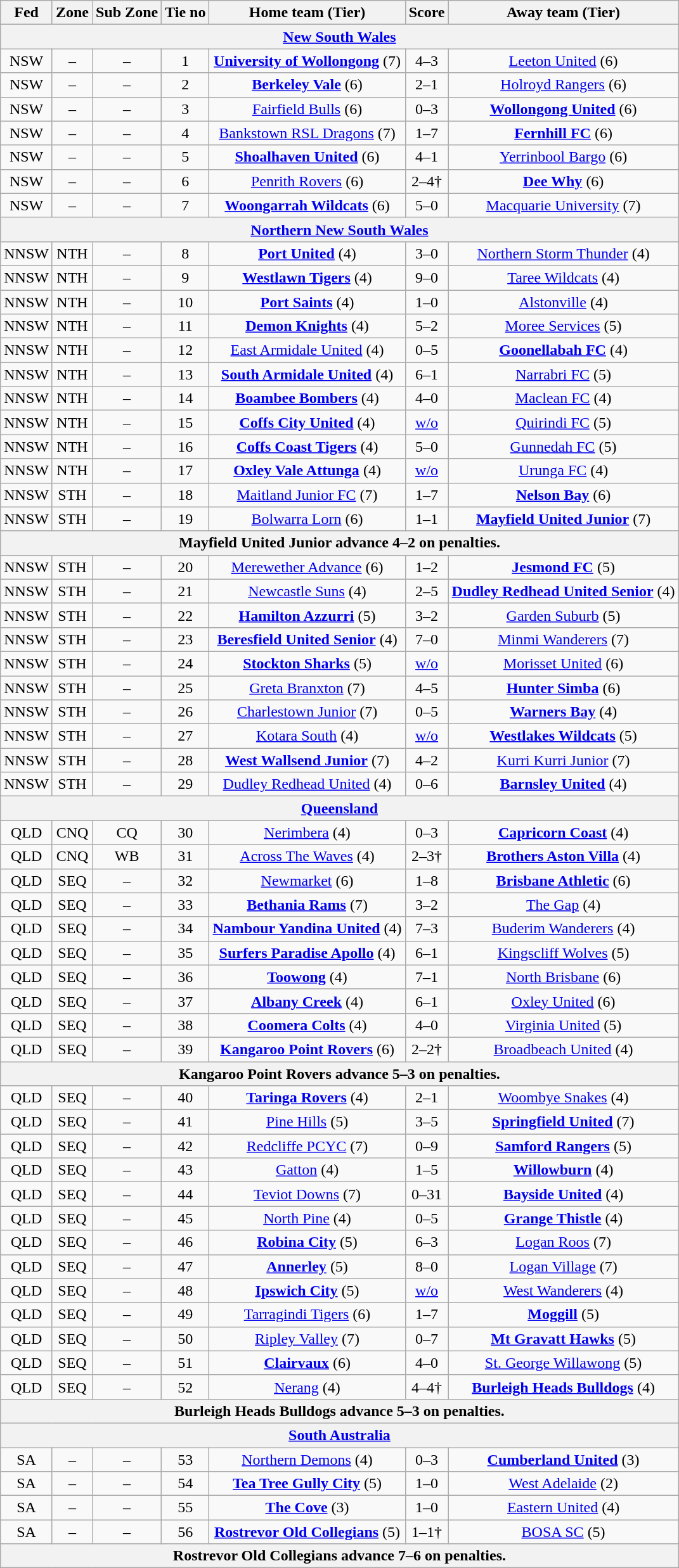<table class="wikitable" style="text-align:center">
<tr>
<th>Fed</th>
<th>Zone</th>
<th>Sub Zone</th>
<th>Tie no</th>
<th>Home team (Tier)</th>
<th>Score</th>
<th>Away team (Tier)</th>
</tr>
<tr>
<th colspan=7><a href='#'>New South Wales</a></th>
</tr>
<tr>
<td>NSW</td>
<td>–</td>
<td>–</td>
<td>1</td>
<td><strong><a href='#'>University of Wollongong</a></strong> (7)</td>
<td>4–3</td>
<td><a href='#'>Leeton United</a> (6)</td>
</tr>
<tr>
<td>NSW</td>
<td>–</td>
<td>–</td>
<td>2</td>
<td><strong><a href='#'>Berkeley Vale</a></strong> (6)</td>
<td>2–1</td>
<td><a href='#'>Holroyd Rangers</a> (6)</td>
</tr>
<tr>
<td>NSW</td>
<td>–</td>
<td>–</td>
<td>3</td>
<td><a href='#'>Fairfield Bulls</a> (6)</td>
<td>0–3</td>
<td><strong><a href='#'>Wollongong United</a></strong> (6)</td>
</tr>
<tr>
<td>NSW</td>
<td>–</td>
<td>–</td>
<td>4</td>
<td><a href='#'>Bankstown RSL Dragons</a> (7)</td>
<td>1–7</td>
<td><strong><a href='#'>Fernhill FC</a></strong> (6)</td>
</tr>
<tr>
<td>NSW</td>
<td>–</td>
<td>–</td>
<td>5</td>
<td><strong><a href='#'>Shoalhaven United</a></strong> (6)</td>
<td>4–1</td>
<td><a href='#'>Yerrinbool Bargo</a> (6)</td>
</tr>
<tr>
<td>NSW</td>
<td>–</td>
<td>–</td>
<td>6</td>
<td><a href='#'>Penrith Rovers</a> (6)</td>
<td>2–4†</td>
<td><strong><a href='#'>Dee Why</a></strong> (6)</td>
</tr>
<tr>
<td>NSW</td>
<td>–</td>
<td>–</td>
<td>7</td>
<td><strong><a href='#'>Woongarrah Wildcats</a></strong> (6)</td>
<td>5–0</td>
<td><a href='#'>Macquarie University</a> (7)</td>
</tr>
<tr>
<th colspan=7><a href='#'>Northern New South Wales</a></th>
</tr>
<tr>
<td>NNSW</td>
<td>NTH</td>
<td>–</td>
<td>8</td>
<td><strong><a href='#'>Port United</a></strong> (4)</td>
<td>3–0</td>
<td><a href='#'>Northern Storm Thunder</a> (4)</td>
</tr>
<tr>
<td>NNSW</td>
<td>NTH</td>
<td>–</td>
<td>9</td>
<td><strong><a href='#'>Westlawn Tigers</a></strong> (4)</td>
<td>9–0</td>
<td><a href='#'>Taree Wildcats</a> (4)</td>
</tr>
<tr>
<td>NNSW</td>
<td>NTH</td>
<td>–</td>
<td>10</td>
<td><strong><a href='#'>Port Saints</a></strong> (4)</td>
<td>1–0</td>
<td><a href='#'>Alstonville</a> (4)</td>
</tr>
<tr>
<td>NNSW</td>
<td>NTH</td>
<td>–</td>
<td>11</td>
<td><strong><a href='#'>Demon Knights</a></strong> (4)</td>
<td>5–2</td>
<td><a href='#'>Moree Services</a> (5)</td>
</tr>
<tr>
<td>NNSW</td>
<td>NTH</td>
<td>–</td>
<td>12</td>
<td><a href='#'>East Armidale United</a> (4)</td>
<td>0–5</td>
<td><strong><a href='#'>Goonellabah FC</a></strong> (4)</td>
</tr>
<tr>
<td>NNSW</td>
<td>NTH</td>
<td>–</td>
<td>13</td>
<td><strong><a href='#'>South Armidale United</a></strong> (4)</td>
<td>6–1</td>
<td><a href='#'>Narrabri FC</a> (5)</td>
</tr>
<tr>
<td>NNSW</td>
<td>NTH</td>
<td>–</td>
<td>14</td>
<td><strong><a href='#'>Boambee Bombers</a></strong> (4)</td>
<td>4–0</td>
<td><a href='#'>Maclean FC</a> (4)</td>
</tr>
<tr>
<td>NNSW</td>
<td>NTH</td>
<td>–</td>
<td>15</td>
<td><strong><a href='#'>Coffs City United</a></strong> (4)</td>
<td><a href='#'>w/o</a></td>
<td><a href='#'>Quirindi FC</a> (5)</td>
</tr>
<tr>
<td>NNSW</td>
<td>NTH</td>
<td>–</td>
<td>16</td>
<td><strong><a href='#'>Coffs Coast Tigers</a></strong> (4)</td>
<td>5–0</td>
<td><a href='#'>Gunnedah FC</a> (5)</td>
</tr>
<tr>
<td>NNSW</td>
<td>NTH</td>
<td>–</td>
<td>17</td>
<td><strong><a href='#'>Oxley Vale Attunga</a></strong> (4)</td>
<td><a href='#'>w/o</a></td>
<td><a href='#'>Urunga FC</a> (4)</td>
</tr>
<tr>
<td>NNSW</td>
<td>STH</td>
<td>–</td>
<td>18</td>
<td><a href='#'>Maitland Junior FC</a> (7)</td>
<td>1–7</td>
<td><strong><a href='#'>Nelson Bay</a></strong> (6)</td>
</tr>
<tr>
<td>NNSW</td>
<td>STH</td>
<td>–</td>
<td>19</td>
<td><a href='#'>Bolwarra Lorn</a> (6)</td>
<td>1–1</td>
<td><strong><a href='#'>Mayfield United Junior</a></strong> (7)</td>
</tr>
<tr>
<th colspan=7>Mayfield United Junior advance 4–2 on penalties.</th>
</tr>
<tr>
<td>NNSW</td>
<td>STH</td>
<td>–</td>
<td>20</td>
<td><a href='#'>Merewether Advance</a> (6)</td>
<td>1–2</td>
<td><strong><a href='#'>Jesmond FC</a></strong> (5)</td>
</tr>
<tr>
<td>NNSW</td>
<td>STH</td>
<td>–</td>
<td>21</td>
<td><a href='#'>Newcastle Suns</a> (4)</td>
<td>2–5</td>
<td><strong><a href='#'>Dudley Redhead United Senior</a></strong> (4)</td>
</tr>
<tr>
<td>NNSW</td>
<td>STH</td>
<td>–</td>
<td>22</td>
<td><strong><a href='#'>Hamilton Azzurri</a></strong> (5)</td>
<td>3–2</td>
<td><a href='#'>Garden Suburb</a> (5)</td>
</tr>
<tr>
<td>NNSW</td>
<td>STH</td>
<td>–</td>
<td>23</td>
<td><strong><a href='#'>Beresfield United Senior</a></strong> (4)</td>
<td>7–0</td>
<td><a href='#'>Minmi Wanderers</a> (7)</td>
</tr>
<tr>
<td>NNSW</td>
<td>STH</td>
<td>–</td>
<td>24</td>
<td><strong><a href='#'>Stockton Sharks</a></strong> (5)</td>
<td><a href='#'>w/o</a></td>
<td><a href='#'>Morisset United</a> (6)</td>
</tr>
<tr>
<td>NNSW</td>
<td>STH</td>
<td>–</td>
<td>25</td>
<td><a href='#'>Greta Branxton</a> (7)</td>
<td>4–5</td>
<td><strong><a href='#'>Hunter Simba</a></strong> (6)</td>
</tr>
<tr>
<td>NNSW</td>
<td>STH</td>
<td>–</td>
<td>26</td>
<td><a href='#'>Charlestown Junior</a> (7)</td>
<td>0–5</td>
<td><strong><a href='#'>Warners Bay</a></strong> (4)</td>
</tr>
<tr>
<td>NNSW</td>
<td>STH</td>
<td>–</td>
<td>27</td>
<td><a href='#'>Kotara South</a> (4)</td>
<td><a href='#'>w/o</a></td>
<td><strong><a href='#'>Westlakes Wildcats</a></strong> (5)</td>
</tr>
<tr>
<td>NNSW</td>
<td>STH</td>
<td>–</td>
<td>28</td>
<td><strong><a href='#'>West Wallsend Junior</a></strong> (7)</td>
<td>4–2</td>
<td><a href='#'>Kurri Kurri Junior</a> (7)</td>
</tr>
<tr>
<td>NNSW</td>
<td>STH</td>
<td>–</td>
<td>29</td>
<td><a href='#'>Dudley Redhead United</a> (4)</td>
<td>0–6</td>
<td><strong><a href='#'>Barnsley United</a></strong> (4)</td>
</tr>
<tr>
<th colspan=7><a href='#'>Queensland</a></th>
</tr>
<tr>
<td>QLD</td>
<td>CNQ</td>
<td>CQ</td>
<td>30</td>
<td><a href='#'>Nerimbera</a> (4)</td>
<td>0–3</td>
<td><strong><a href='#'>Capricorn Coast</a></strong> (4)</td>
</tr>
<tr>
<td>QLD</td>
<td>CNQ</td>
<td>WB</td>
<td>31</td>
<td><a href='#'>Across The Waves</a> (4)</td>
<td>2–3†</td>
<td><strong><a href='#'>Brothers Aston Villa</a></strong> (4)</td>
</tr>
<tr>
<td>QLD</td>
<td>SEQ</td>
<td>–</td>
<td>32</td>
<td><a href='#'>Newmarket</a> (6)</td>
<td>1–8</td>
<td><strong><a href='#'>Brisbane Athletic</a></strong> (6)</td>
</tr>
<tr>
<td>QLD</td>
<td>SEQ</td>
<td>–</td>
<td>33</td>
<td><strong><a href='#'>Bethania Rams</a></strong> (7)</td>
<td>3–2</td>
<td><a href='#'>The Gap</a> (4)</td>
</tr>
<tr>
<td>QLD</td>
<td>SEQ</td>
<td>–</td>
<td>34</td>
<td><strong><a href='#'>Nambour Yandina United</a></strong> (4)</td>
<td>7–3</td>
<td><a href='#'>Buderim Wanderers</a> (4)</td>
</tr>
<tr>
<td>QLD</td>
<td>SEQ</td>
<td>–</td>
<td>35</td>
<td><strong><a href='#'>Surfers Paradise Apollo</a></strong> (4)</td>
<td>6–1</td>
<td><a href='#'>Kingscliff Wolves</a> (5)</td>
</tr>
<tr>
<td>QLD</td>
<td>SEQ</td>
<td>–</td>
<td>36</td>
<td><strong><a href='#'>Toowong</a></strong> (4)</td>
<td>7–1</td>
<td><a href='#'>North Brisbane</a> (6)</td>
</tr>
<tr>
<td>QLD</td>
<td>SEQ</td>
<td>–</td>
<td>37</td>
<td><strong><a href='#'>Albany Creek</a></strong> (4)</td>
<td>6–1</td>
<td><a href='#'>Oxley United</a> (6)</td>
</tr>
<tr>
<td>QLD</td>
<td>SEQ</td>
<td>–</td>
<td>38</td>
<td><strong><a href='#'>Coomera Colts</a></strong> (4)</td>
<td>4–0</td>
<td><a href='#'>Virginia United</a> (5)</td>
</tr>
<tr>
<td>QLD</td>
<td>SEQ</td>
<td>–</td>
<td>39</td>
<td><strong><a href='#'>Kangaroo Point Rovers</a></strong> (6)</td>
<td>2–2†</td>
<td><a href='#'>Broadbeach United</a> (4)</td>
</tr>
<tr>
<th colspan=7>Kangaroo Point Rovers advance 5–3 on penalties.</th>
</tr>
<tr>
<td>QLD</td>
<td>SEQ</td>
<td>–</td>
<td>40</td>
<td><strong><a href='#'>Taringa Rovers</a></strong> (4)</td>
<td>2–1</td>
<td><a href='#'>Woombye Snakes</a> (4)</td>
</tr>
<tr>
<td>QLD</td>
<td>SEQ</td>
<td>–</td>
<td>41</td>
<td><a href='#'>Pine Hills</a> (5)</td>
<td>3–5</td>
<td><strong><a href='#'>Springfield United</a></strong> (7)</td>
</tr>
<tr>
<td>QLD</td>
<td>SEQ</td>
<td>–</td>
<td>42</td>
<td><a href='#'>Redcliffe PCYC</a> (7)</td>
<td>0–9</td>
<td><strong><a href='#'>Samford Rangers</a></strong> (5)</td>
</tr>
<tr>
<td>QLD</td>
<td>SEQ</td>
<td>–</td>
<td>43</td>
<td><a href='#'>Gatton</a> (4)</td>
<td>1–5</td>
<td><strong><a href='#'>Willowburn</a></strong> (4)</td>
</tr>
<tr>
<td>QLD</td>
<td>SEQ</td>
<td>–</td>
<td>44</td>
<td><a href='#'>Teviot Downs</a> (7)</td>
<td>0–31</td>
<td><strong><a href='#'>Bayside United</a></strong> (4)</td>
</tr>
<tr>
<td>QLD</td>
<td>SEQ</td>
<td>–</td>
<td>45</td>
<td><a href='#'>North Pine</a> (4)</td>
<td>0–5</td>
<td><strong><a href='#'>Grange Thistle</a></strong> (4)</td>
</tr>
<tr>
<td>QLD</td>
<td>SEQ</td>
<td>–</td>
<td>46</td>
<td><strong><a href='#'>Robina City</a></strong> (5)</td>
<td>6–3</td>
<td><a href='#'>Logan Roos</a> (7)</td>
</tr>
<tr>
<td>QLD</td>
<td>SEQ</td>
<td>–</td>
<td>47</td>
<td><strong><a href='#'>Annerley</a></strong> (5)</td>
<td>8–0</td>
<td><a href='#'>Logan Village</a> (7)</td>
</tr>
<tr>
<td>QLD</td>
<td>SEQ</td>
<td>–</td>
<td>48</td>
<td><strong><a href='#'>Ipswich City</a></strong> (5)</td>
<td><a href='#'>w/o</a></td>
<td><a href='#'>West Wanderers</a> (4)</td>
</tr>
<tr>
<td>QLD</td>
<td>SEQ</td>
<td>–</td>
<td>49</td>
<td><a href='#'>Tarragindi Tigers</a> (6)</td>
<td>1–7</td>
<td><strong><a href='#'>Moggill</a></strong> (5)</td>
</tr>
<tr>
<td>QLD</td>
<td>SEQ</td>
<td>–</td>
<td>50</td>
<td><a href='#'>Ripley Valley</a> (7)</td>
<td>0–7</td>
<td><strong><a href='#'>Mt Gravatt Hawks</a></strong> (5)</td>
</tr>
<tr>
<td>QLD</td>
<td>SEQ</td>
<td>–</td>
<td>51</td>
<td><strong><a href='#'>Clairvaux</a></strong> (6)</td>
<td>4–0</td>
<td><a href='#'>St. George Willawong</a> (5)</td>
</tr>
<tr>
<td>QLD</td>
<td>SEQ</td>
<td>–</td>
<td>52</td>
<td><a href='#'>Nerang</a> (4)</td>
<td>4–4†</td>
<td><strong><a href='#'>Burleigh Heads Bulldogs</a></strong> (4)</td>
</tr>
<tr>
<th colspan=7>Burleigh Heads Bulldogs advance 5–3 on penalties.</th>
</tr>
<tr>
<th colspan=7><a href='#'>South Australia</a></th>
</tr>
<tr>
<td>SA</td>
<td>–</td>
<td>–</td>
<td>53</td>
<td><a href='#'>Northern Demons</a> (4)</td>
<td>0–3</td>
<td><strong><a href='#'>Cumberland United</a></strong> (3)</td>
</tr>
<tr>
<td>SA</td>
<td>–</td>
<td>–</td>
<td>54</td>
<td><strong><a href='#'>Tea Tree Gully City</a></strong> (5)</td>
<td>1–0</td>
<td><a href='#'>West Adelaide</a> (2)</td>
</tr>
<tr>
<td>SA</td>
<td>–</td>
<td>–</td>
<td>55</td>
<td><strong><a href='#'>The Cove</a></strong> (3)</td>
<td>1–0</td>
<td><a href='#'>Eastern United</a> (4)</td>
</tr>
<tr>
<td>SA</td>
<td>–</td>
<td>–</td>
<td>56</td>
<td><strong><a href='#'>Rostrevor Old Collegians</a></strong> (5)</td>
<td>1–1†</td>
<td><a href='#'>BOSA SC</a> (5)</td>
</tr>
<tr>
<th colspan=7>Rostrevor Old Collegians advance 7–6 on penalties.</th>
</tr>
</table>
